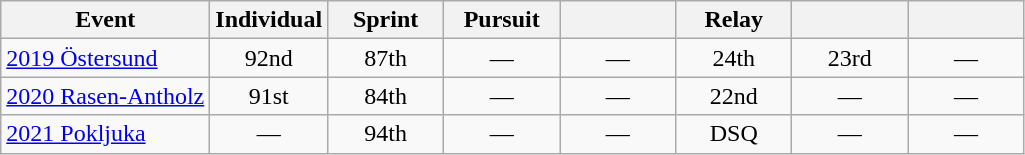<table class="wikitable" style="text-align: center;">
<tr ">
<th>Event</th>
<th style="width:70px;">Individual</th>
<th style="width:70px;">Sprint</th>
<th style="width:70px;">Pursuit</th>
<th style="width:70px;"></th>
<th style="width:70px;">Relay</th>
<th style="width:70px;"></th>
<th style="width:70px;"></th>
</tr>
<tr>
<td align=left> <a href='#'>2019 Östersund</a></td>
<td>92nd</td>
<td>87th</td>
<td>—</td>
<td>—</td>
<td>24th</td>
<td>23rd</td>
<td>—</td>
</tr>
<tr>
<td align=left> <a href='#'>2020 Rasen-Antholz</a></td>
<td>91st</td>
<td>84th</td>
<td>—</td>
<td>—</td>
<td>22nd</td>
<td>—</td>
<td>—</td>
</tr>
<tr>
<td align=left> <a href='#'>2021 Pokljuka</a></td>
<td>—</td>
<td>94th</td>
<td>—</td>
<td>—</td>
<td>DSQ</td>
<td>—</td>
<td>—</td>
</tr>
</table>
